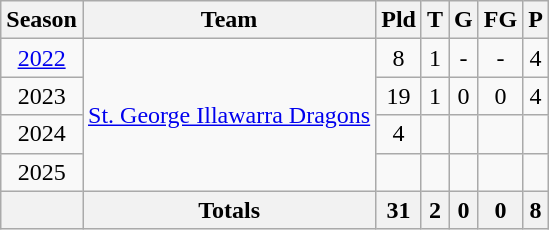<table class="wikitable" style="border-collapse:collapse;text-align:center">
<tr>
<th>Season</th>
<th>Team</th>
<th>Pld</th>
<th>T</th>
<th>G</th>
<th>FG</th>
<th>P</th>
</tr>
<tr>
<td><a href='#'>2022</a></td>
<td rowspan="4"> <a href='#'>St. George Illawarra Dragons</a></td>
<td>8</td>
<td>1</td>
<td>-</td>
<td>-</td>
<td>4</td>
</tr>
<tr>
<td>2023</td>
<td>19</td>
<td>1</td>
<td>0</td>
<td>0</td>
<td>4</td>
</tr>
<tr>
<td>2024</td>
<td>4</td>
<td></td>
<td></td>
<td></td>
<td></td>
</tr>
<tr>
<td>2025</td>
<td></td>
<td></td>
<td></td>
<td></td>
<td></td>
</tr>
<tr>
<th></th>
<th>Totals</th>
<th>31</th>
<th>2</th>
<th>0</th>
<th>0</th>
<th>8</th>
</tr>
</table>
